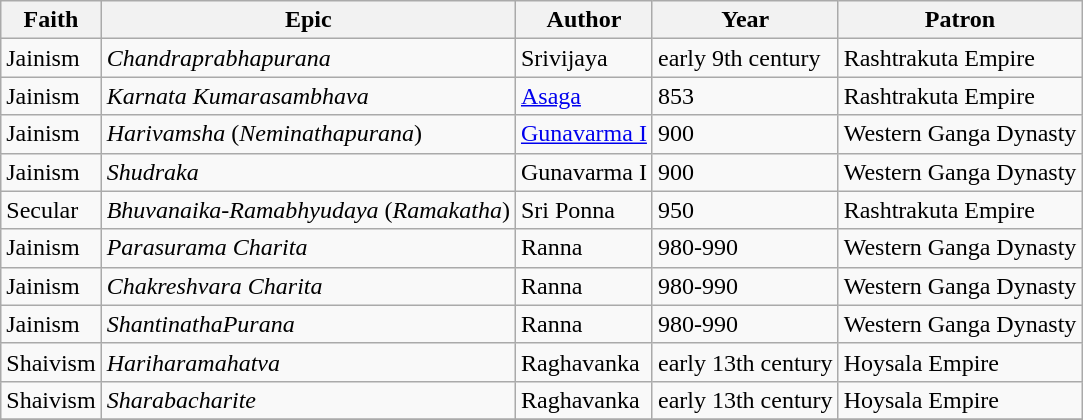<table class="wikitable sortable">
<tr>
<th bgcolor=#99CCFF>Faith</th>
<th bgcolor=#99CCFF>Epic</th>
<th bgcolor=#99CCFF>Author</th>
<th bgcolor=#99CCFF>Year</th>
<th bgcolor=#99CCFF>Patron</th>
</tr>
<tr>
<td>Jainism</td>
<td><em>Chandraprabhapurana</em></td>
<td>Srivijaya</td>
<td>early 9th century</td>
<td>Rashtrakuta Empire</td>
</tr>
<tr>
<td>Jainism</td>
<td><em>Karnata Kumarasambhava</em></td>
<td><a href='#'>Asaga</a></td>
<td>853</td>
<td>Rashtrakuta Empire</td>
</tr>
<tr>
<td>Jainism</td>
<td><em>Harivamsha</em> (<em>Neminathapurana</em>)</td>
<td><a href='#'>Gunavarma I</a></td>
<td>900</td>
<td>Western Ganga Dynasty</td>
</tr>
<tr>
<td>Jainism</td>
<td><em>Shudraka</em></td>
<td>Gunavarma I</td>
<td>900</td>
<td>Western Ganga Dynasty</td>
</tr>
<tr>
<td>Secular</td>
<td><em> Bhuvanaika-Ramabhyudaya</em> (<em>Ramakatha</em>)</td>
<td>Sri Ponna</td>
<td>950</td>
<td>Rashtrakuta Empire</td>
</tr>
<tr>
<td>Jainism</td>
<td><em>Parasurama Charita</em></td>
<td>Ranna</td>
<td>980-990</td>
<td>Western Ganga Dynasty</td>
</tr>
<tr>
<td>Jainism</td>
<td><em>Chakreshvara Charita</em></td>
<td>Ranna</td>
<td>980-990</td>
<td>Western Ganga Dynasty</td>
</tr>
<tr>
<td>Jainism</td>
<td><em>ShantinathaPurana</em></td>
<td>Ranna</td>
<td>980-990</td>
<td>Western Ganga Dynasty</td>
</tr>
<tr>
<td>Shaivism</td>
<td><em>Hariharamahatva</em></td>
<td>Raghavanka</td>
<td>early 13th century</td>
<td>Hoysala Empire</td>
</tr>
<tr>
<td>Shaivism</td>
<td><em>Sharabacharite</em></td>
<td>Raghavanka</td>
<td>early 13th century</td>
<td>Hoysala Empire</td>
</tr>
<tr>
</tr>
</table>
